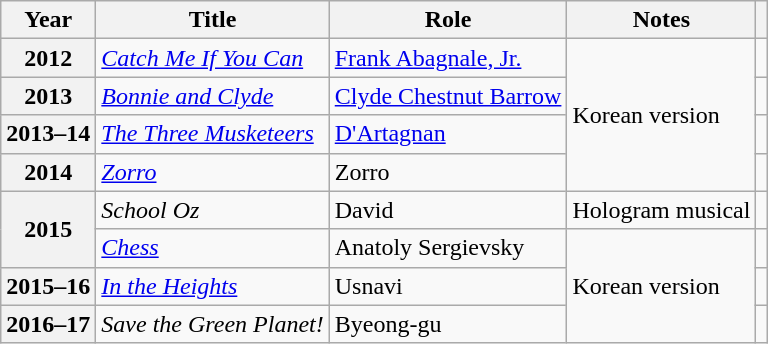<table class="wikitable sortable plainrowheaders">
<tr>
<th scope="col">Year</th>
<th scope="col">Title</th>
<th scope="col">Role</th>
<th scope="col" class="unsortable">Notes</th>
<th scope="col" class="unsortable"></th>
</tr>
<tr>
<th scope="row">2012</th>
<td><em><a href='#'>Catch Me If You Can</a></em></td>
<td><a href='#'>Frank Abagnale, Jr.</a></td>
<td rowspan="4">Korean version</td>
<td style="text-align:center"></td>
</tr>
<tr>
<th scope="row">2013</th>
<td><em><a href='#'>Bonnie and Clyde</a></em></td>
<td><a href='#'>Clyde Chestnut Barrow</a></td>
<td style="text-align:center"></td>
</tr>
<tr>
<th scope="row">2013–14</th>
<td><em><a href='#'>The Three Musketeers</a></em></td>
<td><a href='#'>D'Artagnan</a></td>
<td style="text-align:center"></td>
</tr>
<tr>
<th scope="row">2014</th>
<td><em><a href='#'>Zorro</a></em></td>
<td>Zorro</td>
<td style="text-align:center"></td>
</tr>
<tr>
<th scope="row" rowspan="2">2015</th>
<td><em>School Oz</em></td>
<td>David</td>
<td>Hologram musical</td>
<td style="text-align:center"></td>
</tr>
<tr>
<td><em><a href='#'>Chess</a></em></td>
<td>Anatoly Sergievsky</td>
<td rowspan="3">Korean version</td>
<td style="text-align:center"></td>
</tr>
<tr>
<th scope="row">2015–16</th>
<td><em><a href='#'>In the Heights</a></em></td>
<td>Usnavi</td>
<td style="text-align:center"></td>
</tr>
<tr>
<th scope="row">2016–17</th>
<td><em>Save the Green Planet!</em></td>
<td>Byeong-gu</td>
<td style="text-align:center"></td>
</tr>
</table>
